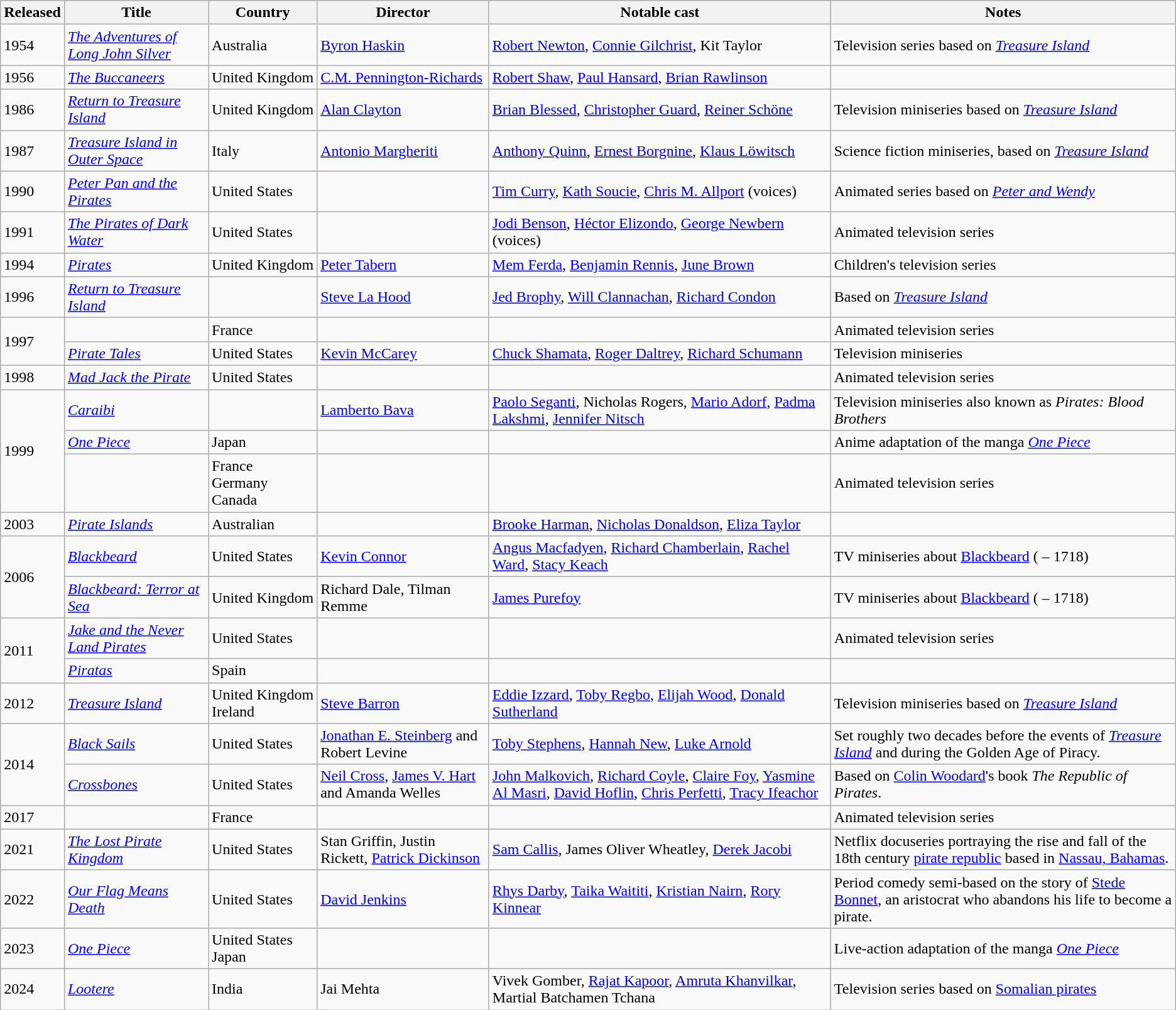<table class="wikitable sortable">
<tr>
<th>Released</th>
<th>Title</th>
<th>Country</th>
<th>Director</th>
<th>Notable cast</th>
<th>Notes</th>
</tr>
<tr>
<td>1954</td>
<td><em><a href='#'>The Adventures of Long John Silver</a></em></td>
<td>Australia</td>
<td><a href='#'>Byron Haskin</a></td>
<td><a href='#'>Robert Newton</a>, <a href='#'>Connie Gilchrist</a>, Kit Taylor</td>
<td>Television series based on <em><a href='#'>Treasure Island</a></em></td>
</tr>
<tr>
<td>1956</td>
<td><em><a href='#'>The Buccaneers</a></em></td>
<td>United Kingdom</td>
<td><a href='#'>C.M. Pennington-Richards</a></td>
<td><a href='#'>Robert Shaw</a>, <a href='#'>Paul Hansard</a>, <a href='#'>Brian Rawlinson</a></td>
<td></td>
</tr>
<tr>
<td>1986</td>
<td><em><a href='#'>Return to Treasure Island</a></em></td>
<td>United Kingdom</td>
<td><a href='#'>Alan Clayton</a></td>
<td><a href='#'>Brian Blessed</a>, <a href='#'>Christopher Guard</a>, <a href='#'>Reiner Schöne</a></td>
<td>Television miniseries based on <em><a href='#'>Treasure Island</a></em></td>
</tr>
<tr>
<td>1987</td>
<td><em><a href='#'>Treasure Island in Outer Space</a></em></td>
<td>Italy</td>
<td><a href='#'>Antonio Margheriti</a></td>
<td><a href='#'>Anthony Quinn</a>, <a href='#'>Ernest Borgnine</a>, <a href='#'>Klaus Löwitsch</a></td>
<td>Science fiction miniseries, based on <em><a href='#'>Treasure Island</a></em></td>
</tr>
<tr>
<td>1990</td>
<td><em><a href='#'>Peter Pan and the Pirates</a></em></td>
<td>United States</td>
<td></td>
<td><a href='#'>Tim Curry</a>, <a href='#'>Kath Soucie</a>, <a href='#'>Chris M. Allport</a> (voices)</td>
<td>Animated series based on <em><a href='#'>Peter and Wendy</a></em></td>
</tr>
<tr>
<td>1991</td>
<td><em><a href='#'>The Pirates of Dark Water</a></em></td>
<td>United States</td>
<td></td>
<td><a href='#'>Jodi Benson</a>, <a href='#'>Héctor Elizondo</a>, <a href='#'>George Newbern</a> (voices)</td>
<td>Animated television series</td>
</tr>
<tr>
<td>1994</td>
<td><em><a href='#'>Pirates</a></em></td>
<td>United Kingdom</td>
<td><a href='#'>Peter Tabern</a></td>
<td><a href='#'>Mem Ferda</a>, <a href='#'>Benjamin Rennis</a>, <a href='#'>June Brown</a></td>
<td>Children's television series</td>
</tr>
<tr>
<td>1996</td>
<td><em><a href='#'>Return to Treasure Island</a></em></td>
<td></td>
<td><a href='#'>Steve La Hood</a></td>
<td><a href='#'>Jed Brophy</a>, <a href='#'>Will Clannachan</a>, <a href='#'>Richard Condon</a></td>
<td>Based on <em><a href='#'>Treasure Island</a></em></td>
</tr>
<tr>
<td rowspan="2">1997</td>
<td><em></em></td>
<td>France</td>
<td></td>
<td></td>
<td>Animated television series</td>
</tr>
<tr>
<td><em><a href='#'>Pirate Tales</a></em></td>
<td>United States</td>
<td><a href='#'>Kevin McCarey</a></td>
<td><a href='#'>Chuck Shamata</a>, <a href='#'>Roger Daltrey</a>, <a href='#'>Richard Schumann</a></td>
<td>Television miniseries</td>
</tr>
<tr>
<td>1998</td>
<td><em><a href='#'>Mad Jack the Pirate</a></em></td>
<td>United States</td>
<td></td>
<td></td>
<td>Animated television series</td>
</tr>
<tr>
<td rowspan="3">1999</td>
<td><em><a href='#'>Caraibi</a></em></td>
<td></td>
<td><a href='#'>Lamberto Bava</a></td>
<td><a href='#'>Paolo Seganti</a>, Nicholas Rogers, <a href='#'>Mario Adorf</a>, <a href='#'>Padma Lakshmi</a>, <a href='#'>Jennifer Nitsch</a></td>
<td>Television miniseries also known as <em>Pirates: Blood Brothers</em></td>
</tr>
<tr>
<td><em><a href='#'>One Piece</a></em></td>
<td>Japan</td>
<td></td>
<td></td>
<td>Anime adaptation of the manga <em><a href='#'>One Piece</a></em></td>
</tr>
<tr>
<td><em></em></td>
<td>France<br>Germany<br>Canada</td>
<td></td>
<td></td>
<td>Animated television series</td>
</tr>
<tr>
<td>2003</td>
<td><em><a href='#'>Pirate Islands</a></em></td>
<td>Australian</td>
<td></td>
<td><a href='#'>Brooke Harman</a>, <a href='#'>Nicholas Donaldson</a>, <a href='#'>Eliza Taylor</a></td>
<td></td>
</tr>
<tr>
<td rowspan="2">2006</td>
<td><em><a href='#'>Blackbeard</a></em></td>
<td>United States</td>
<td><a href='#'>Kevin Connor</a></td>
<td><a href='#'>Angus Macfadyen</a>, <a href='#'>Richard Chamberlain</a>, <a href='#'>Rachel Ward</a>, <a href='#'>Stacy Keach</a></td>
<td>TV miniseries about <a href='#'>Blackbeard</a> ( – 1718)</td>
</tr>
<tr>
<td><em><a href='#'>Blackbeard: Terror at Sea</a></em></td>
<td>United Kingdom</td>
<td>Richard Dale, Tilman Remme</td>
<td><a href='#'>James Purefoy</a></td>
<td>TV miniseries about <a href='#'>Blackbeard</a> ( – 1718)</td>
</tr>
<tr>
<td rowspan="2">2011</td>
<td><em><a href='#'>Jake and the Never Land Pirates</a></em></td>
<td>United States</td>
<td></td>
<td></td>
<td>Animated television series</td>
</tr>
<tr>
<td><em><a href='#'>Piratas</a></em></td>
<td>Spain</td>
<td></td>
<td></td>
<td></td>
</tr>
<tr>
<td>2012</td>
<td><em><a href='#'>Treasure Island</a></em></td>
<td>United Kingdom<br>Ireland</td>
<td><a href='#'>Steve Barron</a></td>
<td><a href='#'>Eddie Izzard</a>, <a href='#'>Toby Regbo</a>, <a href='#'>Elijah Wood</a>, <a href='#'>Donald Sutherland</a></td>
<td>Television miniseries based on <em><a href='#'>Treasure Island</a></em></td>
</tr>
<tr>
<td rowspan="2">2014</td>
<td><em><a href='#'>Black Sails</a></em></td>
<td>United States</td>
<td><a href='#'>Jonathan E. Steinberg</a> and Robert Levine</td>
<td><a href='#'>Toby Stephens</a>, <a href='#'>Hannah New</a>, <a href='#'>Luke Arnold</a></td>
<td>Set roughly two decades before the events of <em><a href='#'>Treasure Island</a></em> and during the Golden Age of Piracy.</td>
</tr>
<tr>
<td><em><a href='#'>Crossbones</a></em></td>
<td>United States</td>
<td><a href='#'>Neil Cross</a>, <a href='#'>James V. Hart</a> and Amanda Welles</td>
<td><a href='#'>John Malkovich</a>, <a href='#'>Richard Coyle</a>, <a href='#'>Claire Foy</a>, <a href='#'>Yasmine Al Masri</a>, <a href='#'>David Hoflin</a>, <a href='#'>Chris Perfetti</a>, <a href='#'>Tracy Ifeachor</a></td>
<td>Based on <a href='#'>Colin Woodard</a>'s book <em>The Republic of Pirates</em>.</td>
</tr>
<tr>
<td>2017</td>
<td><em></em></td>
<td>France</td>
<td></td>
<td></td>
<td>Animated television series</td>
</tr>
<tr>
<td>2021</td>
<td><em><a href='#'>The Lost Pirate Kingdom</a></em></td>
<td>United States</td>
<td>Stan Griffin, Justin Rickett, <a href='#'>Patrick Dickinson</a></td>
<td><a href='#'>Sam Callis</a>, James Oliver Wheatley, <a href='#'>Derek Jacobi</a></td>
<td>Netflix docuseries portraying the rise and fall of the 18th century <a href='#'>pirate republic</a> based in <a href='#'>Nassau, Bahamas</a>.</td>
</tr>
<tr>
<td>2022</td>
<td><em><a href='#'>Our Flag Means Death</a></em></td>
<td>United States</td>
<td><a href='#'>David Jenkins</a></td>
<td><a href='#'>Rhys Darby</a>, <a href='#'>Taika Waititi</a>, <a href='#'>Kristian Nairn</a>, <a href='#'>Rory Kinnear</a></td>
<td>Period comedy semi-based on the story of <a href='#'>Stede Bonnet</a>, an aristocrat who abandons his life to become a pirate.</td>
</tr>
<tr>
<td>2023</td>
<td><em><a href='#'>One Piece</a></em></td>
<td>United States<br>Japan</td>
<td></td>
<td></td>
<td>Live-action adaptation of the manga <em><a href='#'>One Piece</a></em></td>
</tr>
<tr>
<td>2024</td>
<td><em><a href='#'>Lootere</a></em></td>
<td>India</td>
<td>Jai Mehta</td>
<td>Vivek Gomber, <a href='#'>Rajat Kapoor</a>, <a href='#'>Amruta Khanvilkar</a>, Martial Batchamen Tchana</td>
<td>Television series based on <a href='#'>Somalian pirates</a></td>
</tr>
</table>
